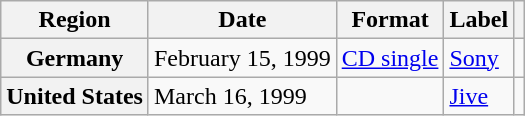<table class="wikitable plainrowheaders">
<tr>
<th scope="col">Region</th>
<th scope="col">Date</th>
<th scope="col">Format</th>
<th scope="col">Label</th>
<th scope="col"></th>
</tr>
<tr>
<th scope="row">Germany</th>
<td>February 15, 1999</td>
<td><a href='#'>CD single</a></td>
<td><a href='#'>Sony</a></td>
<td></td>
</tr>
<tr>
<th scope="row">United States</th>
<td>March 16, 1999</td>
<td></td>
<td><a href='#'>Jive</a></td>
<td></td>
</tr>
</table>
